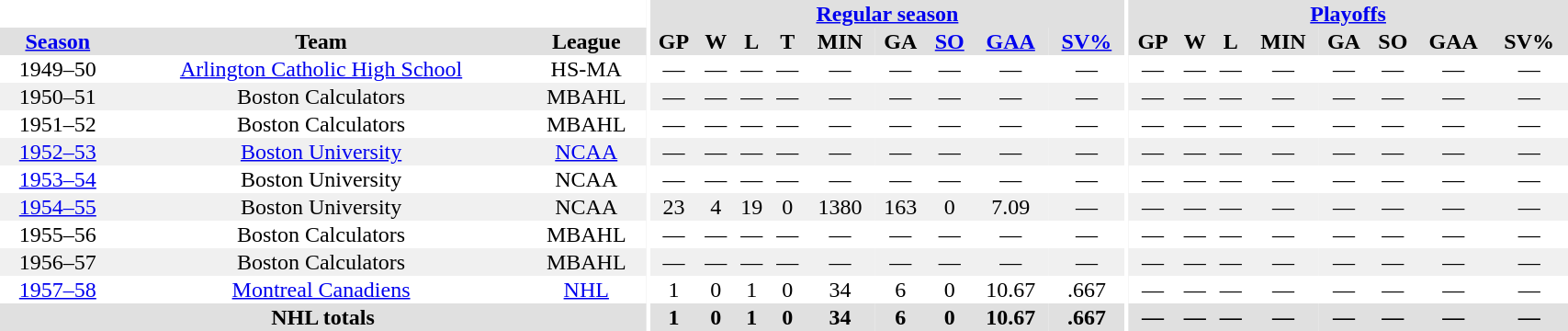<table border="0" cellpadding="1" cellspacing="0" style="width:90%; text-align:center;">
<tr bgcolor="#e0e0e0">
<th colspan="3" bgcolor="#ffffff"></th>
<th rowspan="99" bgcolor="#ffffff"></th>
<th colspan="9" bgcolor="#e0e0e0"><a href='#'>Regular season</a></th>
<th rowspan="99" bgcolor="#ffffff"></th>
<th colspan="8" bgcolor="#e0e0e0"><a href='#'>Playoffs</a></th>
</tr>
<tr bgcolor="#e0e0e0">
<th><a href='#'>Season</a></th>
<th>Team</th>
<th>League</th>
<th>GP</th>
<th>W</th>
<th>L</th>
<th>T</th>
<th>MIN</th>
<th>GA</th>
<th><a href='#'>SO</a></th>
<th><a href='#'>GAA</a></th>
<th><a href='#'>SV%</a></th>
<th>GP</th>
<th>W</th>
<th>L</th>
<th>MIN</th>
<th>GA</th>
<th>SO</th>
<th>GAA</th>
<th>SV%</th>
</tr>
<tr>
<td>1949–50</td>
<td><a href='#'>Arlington Catholic High School</a></td>
<td>HS-MA</td>
<td>—</td>
<td>—</td>
<td>—</td>
<td>—</td>
<td>—</td>
<td>—</td>
<td>—</td>
<td>—</td>
<td>—</td>
<td>—</td>
<td>—</td>
<td>—</td>
<td>—</td>
<td>—</td>
<td>—</td>
<td>—</td>
<td>—</td>
</tr>
<tr bgcolor="#f0f0f0">
<td>1950–51</td>
<td>Boston Calculators</td>
<td>MBAHL</td>
<td>—</td>
<td>—</td>
<td>—</td>
<td>—</td>
<td>—</td>
<td>—</td>
<td>—</td>
<td>—</td>
<td>—</td>
<td>—</td>
<td>—</td>
<td>—</td>
<td>—</td>
<td>—</td>
<td>—</td>
<td>—</td>
<td>—</td>
</tr>
<tr>
<td>1951–52</td>
<td>Boston Calculators</td>
<td>MBAHL</td>
<td>—</td>
<td>—</td>
<td>—</td>
<td>—</td>
<td>—</td>
<td>—</td>
<td>—</td>
<td>—</td>
<td>—</td>
<td>—</td>
<td>—</td>
<td>—</td>
<td>—</td>
<td>—</td>
<td>—</td>
<td>—</td>
<td>—</td>
</tr>
<tr bgcolor="#f0f0f0">
<td><a href='#'>1952–53</a></td>
<td><a href='#'>Boston University</a></td>
<td><a href='#'>NCAA</a></td>
<td>—</td>
<td>—</td>
<td>—</td>
<td>—</td>
<td>—</td>
<td>—</td>
<td>—</td>
<td>—</td>
<td>—</td>
<td>—</td>
<td>—</td>
<td>—</td>
<td>—</td>
<td>—</td>
<td>—</td>
<td>—</td>
<td>—</td>
</tr>
<tr>
<td><a href='#'>1953–54</a></td>
<td>Boston University</td>
<td>NCAA</td>
<td>—</td>
<td>—</td>
<td>—</td>
<td>—</td>
<td>—</td>
<td>—</td>
<td>—</td>
<td>—</td>
<td>—</td>
<td>—</td>
<td>—</td>
<td>—</td>
<td>—</td>
<td>—</td>
<td>—</td>
<td>—</td>
<td>—</td>
</tr>
<tr bgcolor="#f0f0f0">
<td><a href='#'>1954–55</a></td>
<td>Boston University</td>
<td>NCAA</td>
<td>23</td>
<td>4</td>
<td>19</td>
<td>0</td>
<td>1380</td>
<td>163</td>
<td>0</td>
<td>7.09</td>
<td>—</td>
<td>—</td>
<td>—</td>
<td>—</td>
<td>—</td>
<td>—</td>
<td>—</td>
<td>—</td>
<td>—</td>
</tr>
<tr>
<td>1955–56</td>
<td>Boston Calculators</td>
<td>MBAHL</td>
<td>—</td>
<td>—</td>
<td>—</td>
<td>—</td>
<td>—</td>
<td>—</td>
<td>—</td>
<td>—</td>
<td>—</td>
<td>—</td>
<td>—</td>
<td>—</td>
<td>—</td>
<td>—</td>
<td>—</td>
<td>—</td>
<td>—</td>
</tr>
<tr bgcolor="#f0f0f0">
<td>1956–57</td>
<td>Boston Calculators</td>
<td>MBAHL</td>
<td>—</td>
<td>—</td>
<td>—</td>
<td>—</td>
<td>—</td>
<td>—</td>
<td>—</td>
<td>—</td>
<td>—</td>
<td>—</td>
<td>—</td>
<td>—</td>
<td>—</td>
<td>—</td>
<td>—</td>
<td>—</td>
<td>—</td>
</tr>
<tr>
<td><a href='#'>1957–58</a></td>
<td><a href='#'>Montreal Canadiens</a></td>
<td><a href='#'>NHL</a></td>
<td>1</td>
<td>0</td>
<td>1</td>
<td>0</td>
<td>34</td>
<td>6</td>
<td>0</td>
<td>10.67</td>
<td>.667</td>
<td>—</td>
<td>—</td>
<td>—</td>
<td>—</td>
<td>—</td>
<td>—</td>
<td>—</td>
<td>—</td>
</tr>
<tr bgcolor="#e0e0e0">
<th colspan=3>NHL totals</th>
<th>1</th>
<th>0</th>
<th>1</th>
<th>0</th>
<th>34</th>
<th>6</th>
<th>0</th>
<th>10.67</th>
<th>.667</th>
<th>—</th>
<th>—</th>
<th>—</th>
<th>—</th>
<th>—</th>
<th>—</th>
<th>—</th>
<th>—</th>
</tr>
</table>
